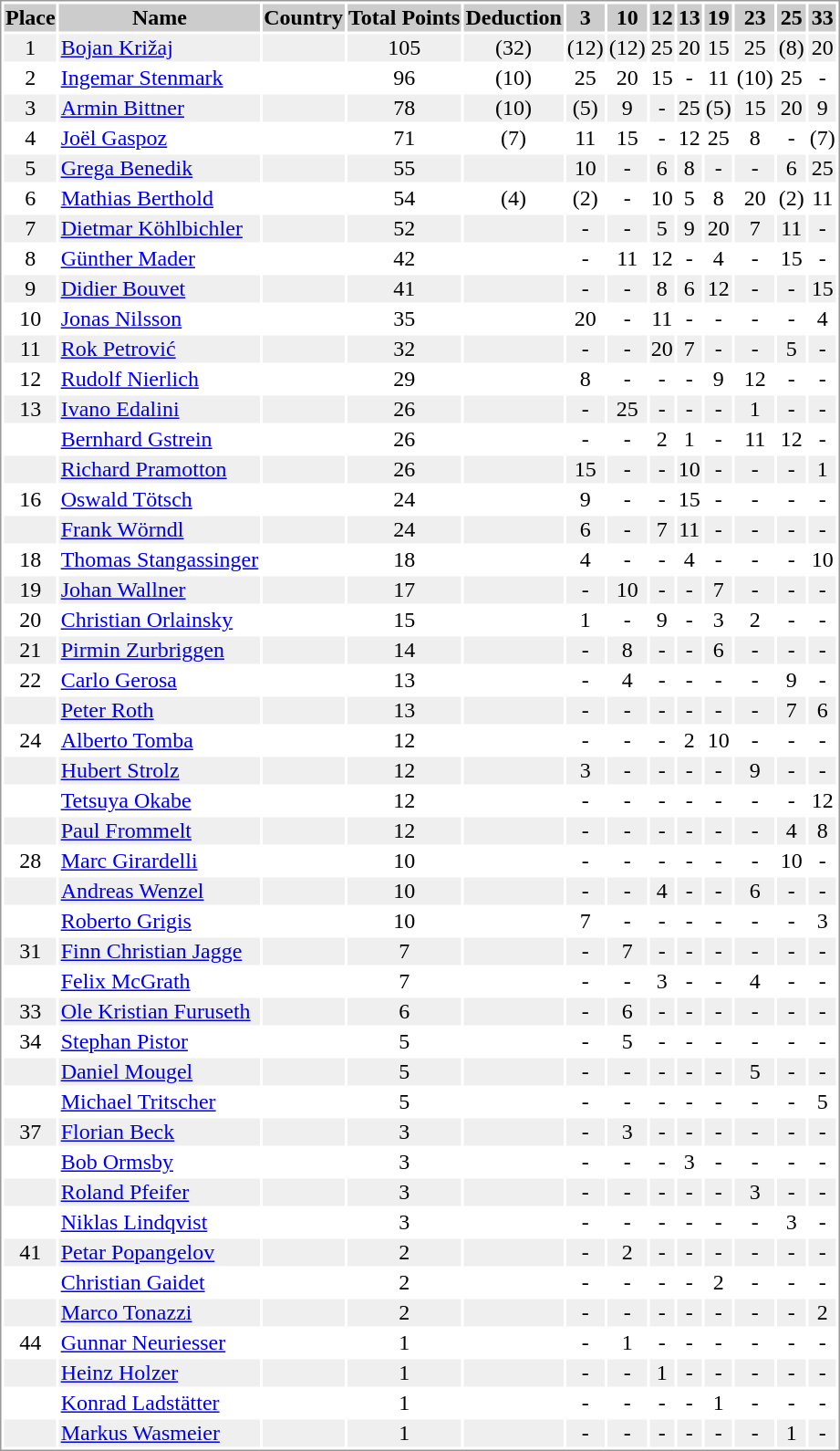<table border="0" style="border: 1px solid #999; background-color:#FFFFFF; text-align:center">
<tr align="center" bgcolor="#CCCCCC">
<th>Place</th>
<th>Name</th>
<th>Country</th>
<th>Total Points</th>
<th>Deduction</th>
<th>3</th>
<th>10</th>
<th>12</th>
<th>13</th>
<th>19</th>
<th>23</th>
<th>25</th>
<th>33</th>
</tr>
<tr bgcolor="#EFEFEF">
<td>1</td>
<td align="left"><a href='#'>Bojan Križaj</a></td>
<td align="left"></td>
<td>105</td>
<td>(32)</td>
<td>(12)</td>
<td>(12)</td>
<td>25</td>
<td>20</td>
<td>15</td>
<td>25</td>
<td>(8)</td>
<td>20</td>
</tr>
<tr>
<td>2</td>
<td align="left"><a href='#'>Ingemar Stenmark</a></td>
<td align="left"></td>
<td>96</td>
<td>(10)</td>
<td>25</td>
<td>20</td>
<td>15</td>
<td>-</td>
<td>11</td>
<td>(10)</td>
<td>25</td>
<td>-</td>
</tr>
<tr bgcolor="#EFEFEF">
<td>3</td>
<td align="left"><a href='#'>Armin Bittner</a></td>
<td align="left"></td>
<td>78</td>
<td>(10)</td>
<td>(5)</td>
<td>9</td>
<td>-</td>
<td>25</td>
<td>(5)</td>
<td>15</td>
<td>20</td>
<td>9</td>
</tr>
<tr>
<td>4</td>
<td align="left"><a href='#'>Joël Gaspoz</a></td>
<td align="left"></td>
<td>71</td>
<td>(7)</td>
<td>11</td>
<td>15</td>
<td>-</td>
<td>12</td>
<td>25</td>
<td>8</td>
<td>-</td>
<td>(7)</td>
</tr>
<tr bgcolor="#EFEFEF">
<td>5</td>
<td align="left"><a href='#'>Grega Benedik</a></td>
<td align="left"></td>
<td>55</td>
<td></td>
<td>10</td>
<td>-</td>
<td>6</td>
<td>8</td>
<td>-</td>
<td>-</td>
<td>6</td>
<td>25</td>
</tr>
<tr>
<td>6</td>
<td align="left"><a href='#'>Mathias Berthold</a></td>
<td align="left"></td>
<td>54</td>
<td>(4)</td>
<td>(2)</td>
<td>-</td>
<td>10</td>
<td>5</td>
<td>8</td>
<td>20</td>
<td>(2)</td>
<td>11</td>
</tr>
<tr bgcolor="#EFEFEF">
<td>7</td>
<td align="left"><a href='#'>Dietmar Köhlbichler</a></td>
<td align="left"></td>
<td>52</td>
<td></td>
<td>-</td>
<td>-</td>
<td>5</td>
<td>9</td>
<td>20</td>
<td>7</td>
<td>11</td>
<td>-</td>
</tr>
<tr>
<td>8</td>
<td align="left"><a href='#'>Günther Mader</a></td>
<td align="left"></td>
<td>42</td>
<td></td>
<td>-</td>
<td>11</td>
<td>12</td>
<td>-</td>
<td>4</td>
<td>-</td>
<td>15</td>
<td>-</td>
</tr>
<tr bgcolor="#EFEFEF">
<td>9</td>
<td align="left"><a href='#'>Didier Bouvet</a></td>
<td align="left"></td>
<td>41</td>
<td></td>
<td>-</td>
<td>-</td>
<td>8</td>
<td>6</td>
<td>12</td>
<td>-</td>
<td>-</td>
<td>15</td>
</tr>
<tr>
<td>10</td>
<td align="left"><a href='#'>Jonas Nilsson</a></td>
<td align="left"></td>
<td>35</td>
<td></td>
<td>20</td>
<td>-</td>
<td>11</td>
<td>-</td>
<td>-</td>
<td>-</td>
<td>-</td>
<td>4</td>
</tr>
<tr bgcolor="#EFEFEF">
<td>11</td>
<td align="left"><a href='#'>Rok Petrović</a></td>
<td align="left"></td>
<td>32</td>
<td></td>
<td>-</td>
<td>-</td>
<td>20</td>
<td>7</td>
<td>-</td>
<td>-</td>
<td>5</td>
<td>-</td>
</tr>
<tr>
<td>12</td>
<td align="left"><a href='#'>Rudolf Nierlich</a></td>
<td align="left"></td>
<td>29</td>
<td></td>
<td>8</td>
<td>-</td>
<td>-</td>
<td>-</td>
<td>9</td>
<td>12</td>
<td>-</td>
<td>-</td>
</tr>
<tr bgcolor="#EFEFEF">
<td>13</td>
<td align="left"><a href='#'>Ivano Edalini</a></td>
<td align="left"></td>
<td>26</td>
<td></td>
<td>-</td>
<td>25</td>
<td>-</td>
<td>-</td>
<td>-</td>
<td>1</td>
<td>-</td>
<td>-</td>
</tr>
<tr>
<td></td>
<td align="left"><a href='#'>Bernhard Gstrein</a></td>
<td align="left"></td>
<td>26</td>
<td></td>
<td>-</td>
<td>-</td>
<td>2</td>
<td>1</td>
<td>-</td>
<td>11</td>
<td>12</td>
<td>-</td>
</tr>
<tr bgcolor="#EFEFEF">
<td></td>
<td align="left"><a href='#'>Richard Pramotton</a></td>
<td align="left"></td>
<td>26</td>
<td></td>
<td>15</td>
<td>-</td>
<td>-</td>
<td>10</td>
<td>-</td>
<td>-</td>
<td>-</td>
<td>1</td>
</tr>
<tr>
<td>16</td>
<td align="left"><a href='#'>Oswald Tötsch</a></td>
<td align="left"></td>
<td>24</td>
<td></td>
<td>9</td>
<td>-</td>
<td>-</td>
<td>15</td>
<td>-</td>
<td>-</td>
<td>-</td>
<td>-</td>
</tr>
<tr bgcolor="#EFEFEF">
<td></td>
<td align="left"><a href='#'>Frank Wörndl</a></td>
<td align="left"></td>
<td>24</td>
<td></td>
<td>6</td>
<td>-</td>
<td>7</td>
<td>11</td>
<td>-</td>
<td>-</td>
<td>-</td>
<td>-</td>
</tr>
<tr>
<td>18</td>
<td align="left"><a href='#'>Thomas Stangassinger</a></td>
<td align="left"></td>
<td>18</td>
<td></td>
<td>4</td>
<td>-</td>
<td>-</td>
<td>4</td>
<td>-</td>
<td>-</td>
<td>-</td>
<td>10</td>
</tr>
<tr bgcolor="#EFEFEF">
<td>19</td>
<td align="left"><a href='#'>Johan Wallner</a></td>
<td align="left"></td>
<td>17</td>
<td></td>
<td>-</td>
<td>10</td>
<td>-</td>
<td>-</td>
<td>7</td>
<td>-</td>
<td>-</td>
<td>-</td>
</tr>
<tr>
<td>20</td>
<td align="left"><a href='#'>Christian Orlainsky</a></td>
<td align="left"></td>
<td>15</td>
<td></td>
<td>1</td>
<td>-</td>
<td>9</td>
<td>-</td>
<td>3</td>
<td>2</td>
<td>-</td>
<td>-</td>
</tr>
<tr bgcolor="#EFEFEF">
<td>21</td>
<td align="left"><a href='#'>Pirmin Zurbriggen</a></td>
<td align="left"></td>
<td>14</td>
<td></td>
<td>-</td>
<td>8</td>
<td>-</td>
<td>-</td>
<td>6</td>
<td>-</td>
<td>-</td>
<td>-</td>
</tr>
<tr>
<td>22</td>
<td align="left"><a href='#'>Carlo Gerosa</a></td>
<td align="left"></td>
<td>13</td>
<td></td>
<td>-</td>
<td>4</td>
<td>-</td>
<td>-</td>
<td>-</td>
<td>-</td>
<td>9</td>
<td>-</td>
</tr>
<tr bgcolor="#EFEFEF">
<td></td>
<td align="left"><a href='#'>Peter Roth</a></td>
<td align="left"></td>
<td>13</td>
<td></td>
<td>-</td>
<td>-</td>
<td>-</td>
<td>-</td>
<td>-</td>
<td>-</td>
<td>7</td>
<td>6</td>
</tr>
<tr>
<td>24</td>
<td align="left"><a href='#'>Alberto Tomba</a></td>
<td align="left"></td>
<td>12</td>
<td></td>
<td>-</td>
<td>-</td>
<td>-</td>
<td>2</td>
<td>10</td>
<td>-</td>
<td>-</td>
<td>-</td>
</tr>
<tr bgcolor="#EFEFEF">
<td></td>
<td align="left"><a href='#'>Hubert Strolz</a></td>
<td align="left"></td>
<td>12</td>
<td></td>
<td>3</td>
<td>-</td>
<td>-</td>
<td>-</td>
<td>-</td>
<td>9</td>
<td>-</td>
<td>-</td>
</tr>
<tr>
<td></td>
<td align="left"><a href='#'>Tetsuya Okabe</a></td>
<td align="left"></td>
<td>12</td>
<td></td>
<td>-</td>
<td>-</td>
<td>-</td>
<td>-</td>
<td>-</td>
<td>-</td>
<td>-</td>
<td>12</td>
</tr>
<tr bgcolor="#EFEFEF">
<td></td>
<td align="left"><a href='#'>Paul Frommelt</a></td>
<td align="left"></td>
<td>12</td>
<td></td>
<td>-</td>
<td>-</td>
<td>-</td>
<td>-</td>
<td>-</td>
<td>-</td>
<td>4</td>
<td>8</td>
</tr>
<tr>
<td>28</td>
<td align="left"><a href='#'>Marc Girardelli</a></td>
<td align="left"></td>
<td>10</td>
<td></td>
<td>-</td>
<td>-</td>
<td>-</td>
<td>-</td>
<td>-</td>
<td>-</td>
<td>10</td>
<td>-</td>
</tr>
<tr bgcolor="#EFEFEF">
<td></td>
<td align="left"><a href='#'>Andreas Wenzel</a></td>
<td align="left"></td>
<td>10</td>
<td></td>
<td>-</td>
<td>-</td>
<td>4</td>
<td>-</td>
<td>-</td>
<td>6</td>
<td>-</td>
<td>-</td>
</tr>
<tr>
<td></td>
<td align="left"><a href='#'>Roberto Grigis</a></td>
<td align="left"></td>
<td>10</td>
<td></td>
<td>7</td>
<td>-</td>
<td>-</td>
<td>-</td>
<td>-</td>
<td>-</td>
<td>-</td>
<td>3</td>
</tr>
<tr bgcolor="#EFEFEF">
<td>31</td>
<td align="left"><a href='#'>Finn Christian Jagge</a></td>
<td align="left"></td>
<td>7</td>
<td></td>
<td>-</td>
<td>7</td>
<td>-</td>
<td>-</td>
<td>-</td>
<td>-</td>
<td>-</td>
<td>-</td>
</tr>
<tr>
<td></td>
<td align="left"><a href='#'>Felix McGrath</a></td>
<td align="left"></td>
<td>7</td>
<td></td>
<td>-</td>
<td>-</td>
<td>3</td>
<td>-</td>
<td>-</td>
<td>4</td>
<td>-</td>
<td>-</td>
</tr>
<tr bgcolor="#EFEFEF">
<td>33</td>
<td align="left"><a href='#'>Ole Kristian Furuseth</a></td>
<td align="left"></td>
<td>6</td>
<td></td>
<td>-</td>
<td>6</td>
<td>-</td>
<td>-</td>
<td>-</td>
<td>-</td>
<td>-</td>
<td>-</td>
</tr>
<tr>
<td>34</td>
<td align="left"><a href='#'>Stephan Pistor</a></td>
<td align="left"></td>
<td>5</td>
<td></td>
<td>-</td>
<td>5</td>
<td>-</td>
<td>-</td>
<td>-</td>
<td>-</td>
<td>-</td>
<td>-</td>
</tr>
<tr bgcolor="#EFEFEF">
<td></td>
<td align="left"><a href='#'>Daniel Mougel</a></td>
<td align="left"></td>
<td>5</td>
<td></td>
<td>-</td>
<td>-</td>
<td>-</td>
<td>-</td>
<td>-</td>
<td>5</td>
<td>-</td>
<td>-</td>
</tr>
<tr>
<td></td>
<td align="left"><a href='#'>Michael Tritscher</a></td>
<td align="left"></td>
<td>5</td>
<td></td>
<td>-</td>
<td>-</td>
<td>-</td>
<td>-</td>
<td>-</td>
<td>-</td>
<td>-</td>
<td>5</td>
</tr>
<tr bgcolor="#EFEFEF">
<td>37</td>
<td align="left"><a href='#'>Florian Beck</a></td>
<td align="left"></td>
<td>3</td>
<td></td>
<td>-</td>
<td>3</td>
<td>-</td>
<td>-</td>
<td>-</td>
<td>-</td>
<td>-</td>
<td>-</td>
</tr>
<tr>
<td></td>
<td align="left"><a href='#'>Bob Ormsby</a></td>
<td align="left"></td>
<td>3</td>
<td></td>
<td>-</td>
<td>-</td>
<td>-</td>
<td>3</td>
<td>-</td>
<td>-</td>
<td>-</td>
<td>-</td>
</tr>
<tr bgcolor="#EFEFEF">
<td></td>
<td align="left"><a href='#'>Roland Pfeifer</a></td>
<td align="left"></td>
<td>3</td>
<td></td>
<td>-</td>
<td>-</td>
<td>-</td>
<td>-</td>
<td>-</td>
<td>3</td>
<td>-</td>
<td>-</td>
</tr>
<tr>
<td></td>
<td align="left"><a href='#'>Niklas Lindqvist</a></td>
<td align="left"></td>
<td>3</td>
<td></td>
<td>-</td>
<td>-</td>
<td>-</td>
<td>-</td>
<td>-</td>
<td>-</td>
<td>3</td>
<td>-</td>
</tr>
<tr bgcolor="#EFEFEF">
<td>41</td>
<td align="left"><a href='#'>Petar Popangelov</a></td>
<td align="left"></td>
<td>2</td>
<td></td>
<td>-</td>
<td>2</td>
<td>-</td>
<td>-</td>
<td>-</td>
<td>-</td>
<td>-</td>
<td>-</td>
</tr>
<tr>
<td></td>
<td align="left"><a href='#'>Christian Gaidet</a></td>
<td align="left"></td>
<td>2</td>
<td></td>
<td>-</td>
<td>-</td>
<td>-</td>
<td>-</td>
<td>2</td>
<td>-</td>
<td>-</td>
<td>-</td>
</tr>
<tr bgcolor="#EFEFEF">
<td></td>
<td align="left"><a href='#'>Marco Tonazzi</a></td>
<td align="left"></td>
<td>2</td>
<td></td>
<td>-</td>
<td>-</td>
<td>-</td>
<td>-</td>
<td>-</td>
<td>-</td>
<td>-</td>
<td>2</td>
</tr>
<tr>
<td>44</td>
<td align="left"><a href='#'>Gunnar Neuriesser</a></td>
<td align="left"></td>
<td>1</td>
<td></td>
<td>-</td>
<td>1</td>
<td>-</td>
<td>-</td>
<td>-</td>
<td>-</td>
<td>-</td>
<td>-</td>
</tr>
<tr bgcolor="#EFEFEF">
<td></td>
<td align="left"><a href='#'>Heinz Holzer</a></td>
<td align="left"></td>
<td>1</td>
<td></td>
<td>-</td>
<td>-</td>
<td>1</td>
<td>-</td>
<td>-</td>
<td>-</td>
<td>-</td>
<td>-</td>
</tr>
<tr>
<td></td>
<td align="left"><a href='#'>Konrad Ladstätter</a></td>
<td align="left"></td>
<td>1</td>
<td></td>
<td>-</td>
<td>-</td>
<td>-</td>
<td>-</td>
<td>1</td>
<td>-</td>
<td>-</td>
<td>-</td>
</tr>
<tr bgcolor="#EFEFEF">
<td></td>
<td align="left"><a href='#'>Markus Wasmeier</a></td>
<td align="left"></td>
<td>1</td>
<td></td>
<td>-</td>
<td>-</td>
<td>-</td>
<td>-</td>
<td>-</td>
<td>-</td>
<td>1</td>
<td>-</td>
</tr>
</table>
